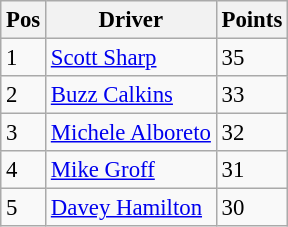<table class="wikitable" style="font-size: 95%">
<tr>
<th>Pos</th>
<th>Driver</th>
<th>Points</th>
</tr>
<tr>
<td>1</td>
<td> <a href='#'>Scott Sharp</a></td>
<td>35</td>
</tr>
<tr>
<td>2</td>
<td> <a href='#'>Buzz Calkins</a></td>
<td>33</td>
</tr>
<tr>
<td>3</td>
<td> <a href='#'>Michele Alboreto</a></td>
<td>32</td>
</tr>
<tr>
<td>4</td>
<td> <a href='#'>Mike Groff</a></td>
<td>31</td>
</tr>
<tr>
<td>5</td>
<td> <a href='#'>Davey Hamilton</a></td>
<td>30</td>
</tr>
</table>
